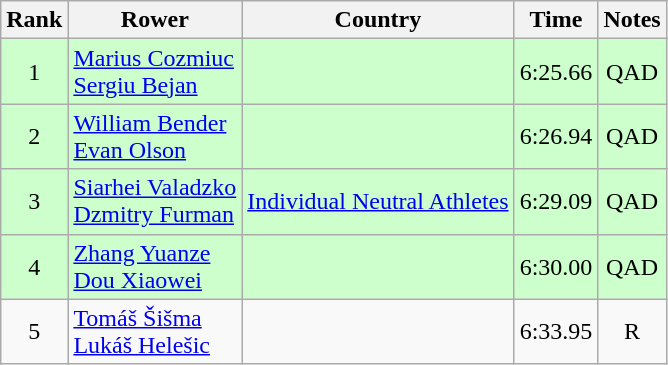<table class="wikitable" style="text-align:center">
<tr>
<th>Rank</th>
<th>Rower</th>
<th>Country</th>
<th>Time</th>
<th>Notes</th>
</tr>
<tr bgcolor=ccffcc>
<td>1</td>
<td align="left"><a href='#'>Marius Cozmiuc</a><br><a href='#'>Sergiu Bejan</a></td>
<td align="left"></td>
<td>6:25.66</td>
<td>QAD</td>
</tr>
<tr bgcolor=ccffcc>
<td>2</td>
<td align="left"><a href='#'>William Bender</a><br><a href='#'>Evan Olson</a></td>
<td align="left"></td>
<td>6:26.94</td>
<td>QAD</td>
</tr>
<tr bgcolor=ccffcc>
<td>3</td>
<td align="left"><a href='#'>Siarhei Valadzko</a><br><a href='#'>Dzmitry Furman</a></td>
<td align="left"><a href='#'>Individual Neutral Athletes</a></td>
<td>6:29.09</td>
<td>QAD</td>
</tr>
<tr bgcolor=ccffcc>
<td>4</td>
<td align="left"><a href='#'>Zhang Yuanze</a><br><a href='#'>Dou Xiaowei</a></td>
<td align="left"></td>
<td>6:30.00</td>
<td>QAD</td>
</tr>
<tr>
<td>5</td>
<td align="left"><a href='#'>Tomáš Šišma</a><br><a href='#'>Lukáš Helešic</a></td>
<td align="left"></td>
<td>6:33.95</td>
<td>R</td>
</tr>
</table>
